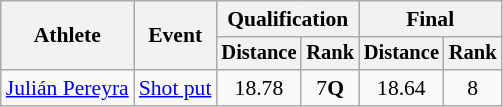<table class="wikitable" style="font-size:90%">
<tr>
<th rowspan=2>Athlete</th>
<th rowspan=2>Event</th>
<th colspan=2>Qualification</th>
<th colspan=2>Final</th>
</tr>
<tr style="font-size:95%">
<th>Distance</th>
<th>Rank</th>
<th>Distance</th>
<th>Rank</th>
</tr>
<tr align=center>
<td align=left><a href='#'>Julián Pereyra</a></td>
<td align=left><a href='#'>Shot put</a></td>
<td>18.78</td>
<td>7<strong>Q</strong></td>
<td>18.64</td>
<td>8</td>
</tr>
</table>
